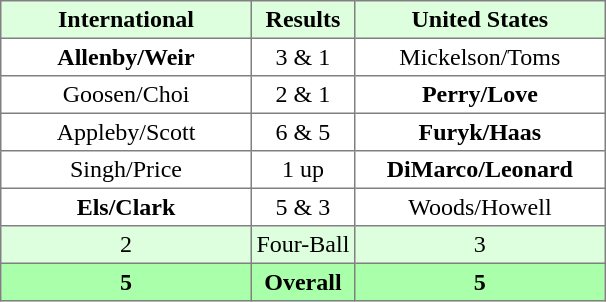<table border="1" cellpadding="3" style="border-collapse:collapse; text-align:center;">
<tr style="background:#ddffdd;">
<th width=160>International</th>
<th>Results</th>
<th width=160>United States</th>
</tr>
<tr>
<td><strong>Allenby/Weir</strong></td>
<td>3 & 1</td>
<td>Mickelson/Toms</td>
</tr>
<tr>
<td>Goosen/Choi</td>
<td>2 & 1</td>
<td><strong>Perry/Love</strong></td>
</tr>
<tr>
<td>Appleby/Scott</td>
<td>6 & 5</td>
<td><strong>Furyk/Haas</strong></td>
</tr>
<tr>
<td>Singh/Price</td>
<td>1 up</td>
<td><strong>DiMarco/Leonard</strong></td>
</tr>
<tr>
<td><strong>Els/Clark</strong></td>
<td>5 & 3</td>
<td>Woods/Howell</td>
</tr>
<tr style="background:#ddffdd;">
<td>2</td>
<td>Four-Ball</td>
<td>3</td>
</tr>
<tr style="background:#aaffaa;">
<th>5</th>
<th>Overall</th>
<th>5</th>
</tr>
</table>
